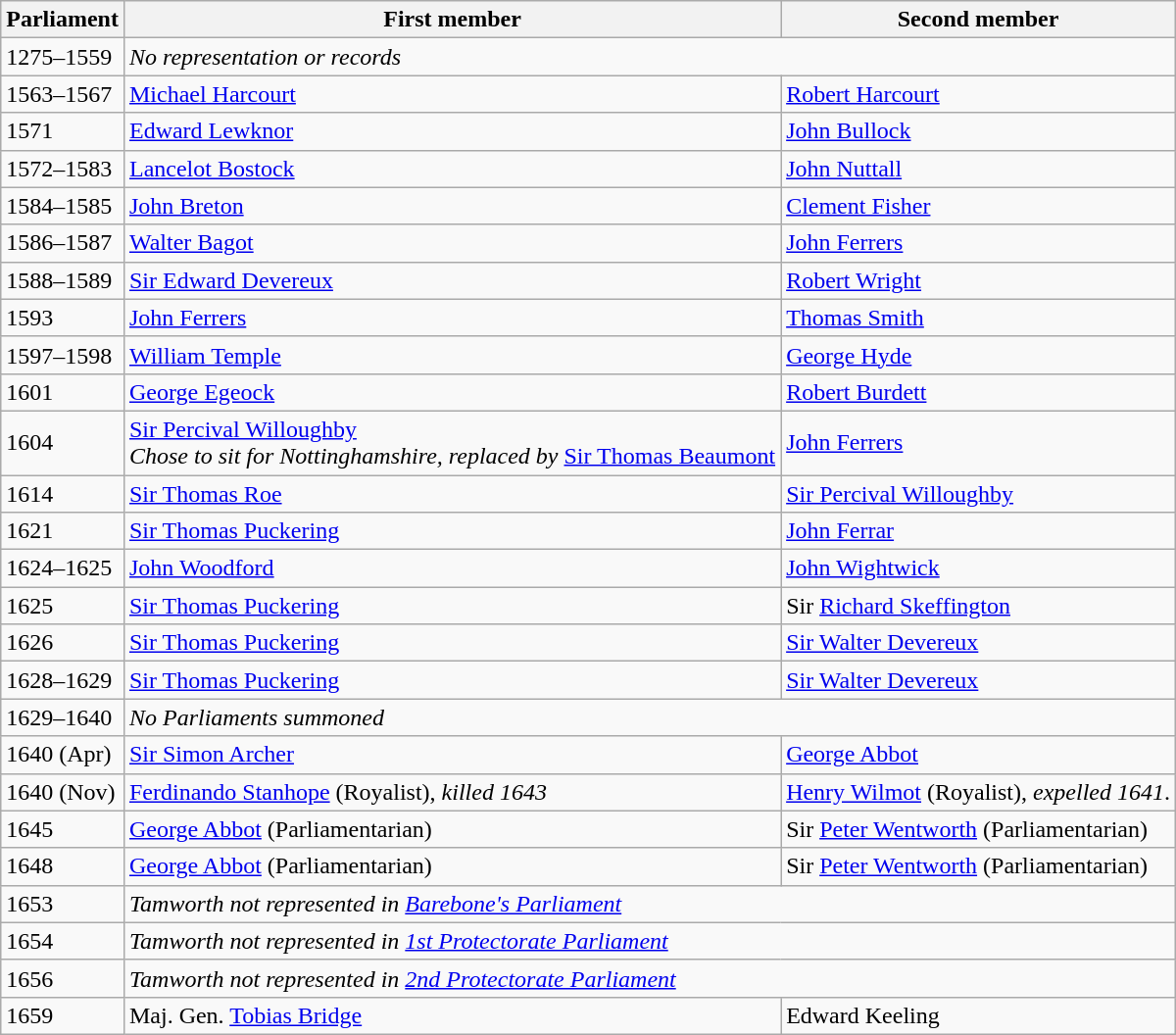<table class="wikitable">
<tr>
<th>Parliament</th>
<th>First member</th>
<th>Second member</th>
</tr>
<tr>
<td>1275–1559</td>
<td colspan = "2"><em>No representation or records</em></td>
</tr>
<tr>
<td>1563–1567</td>
<td><a href='#'>Michael Harcourt</a></td>
<td><a href='#'>Robert Harcourt</a></td>
</tr>
<tr>
<td>1571</td>
<td><a href='#'>Edward Lewknor</a></td>
<td><a href='#'>John Bullock</a></td>
</tr>
<tr>
<td>1572–1583</td>
<td><a href='#'>Lancelot Bostock</a></td>
<td><a href='#'>John Nuttall</a></td>
</tr>
<tr>
<td>1584–1585</td>
<td><a href='#'>John Breton</a></td>
<td><a href='#'>Clement Fisher</a></td>
</tr>
<tr>
<td>1586–1587</td>
<td><a href='#'>Walter Bagot</a></td>
<td><a href='#'>John Ferrers</a></td>
</tr>
<tr>
<td>1588–1589</td>
<td><a href='#'>Sir Edward Devereux</a></td>
<td><a href='#'>Robert Wright</a></td>
</tr>
<tr>
<td>1593</td>
<td><a href='#'>John Ferrers</a></td>
<td><a href='#'>Thomas Smith</a></td>
</tr>
<tr>
<td>1597–1598</td>
<td><a href='#'>William Temple</a></td>
<td><a href='#'>George Hyde</a></td>
</tr>
<tr>
<td>1601</td>
<td><a href='#'>George Egeock</a></td>
<td><a href='#'>Robert Burdett</a></td>
</tr>
<tr>
<td>1604</td>
<td><a href='#'>Sir Percival Willoughby</a> <em><br> Chose to sit for Nottinghamshire, replaced by</em> <a href='#'>Sir Thomas Beaumont</a></td>
<td><a href='#'>John Ferrers</a></td>
</tr>
<tr>
<td>1614</td>
<td><a href='#'>Sir Thomas Roe</a></td>
<td><a href='#'>Sir Percival Willoughby</a></td>
</tr>
<tr>
<td>1621</td>
<td><a href='#'>Sir Thomas Puckering</a></td>
<td><a href='#'>John Ferrar</a></td>
</tr>
<tr>
<td>1624–1625</td>
<td><a href='#'>John Woodford</a></td>
<td><a href='#'>John Wightwick</a></td>
</tr>
<tr>
<td>1625</td>
<td><a href='#'>Sir Thomas Puckering</a></td>
<td>Sir <a href='#'>Richard Skeffington</a></td>
</tr>
<tr>
<td>1626</td>
<td><a href='#'>Sir Thomas Puckering</a></td>
<td><a href='#'>Sir Walter Devereux</a></td>
</tr>
<tr>
<td>1628–1629</td>
<td><a href='#'>Sir Thomas Puckering</a></td>
<td><a href='#'>Sir Walter Devereux</a></td>
</tr>
<tr>
<td>1629–1640</td>
<td colspan = "2"><em>No Parliaments summoned</em></td>
</tr>
<tr>
<td>1640 (Apr)</td>
<td><a href='#'>Sir Simon Archer</a></td>
<td><a href='#'>George Abbot</a></td>
</tr>
<tr>
<td>1640 (Nov)</td>
<td><a href='#'>Ferdinando Stanhope</a> (Royalist), <em>killed 1643</em></td>
<td><a href='#'>Henry Wilmot</a> (Royalist), <em>expelled 1641</em>.</td>
</tr>
<tr>
<td>1645</td>
<td><a href='#'>George Abbot</a> (Parliamentarian)</td>
<td>Sir <a href='#'>Peter Wentworth</a> (Parliamentarian)</td>
</tr>
<tr>
<td>1648</td>
<td><a href='#'>George Abbot</a> (Parliamentarian)</td>
<td>Sir <a href='#'>Peter Wentworth</a> (Parliamentarian)</td>
</tr>
<tr>
<td>1653</td>
<td colspan = "2"><em>Tamworth not represented in <a href='#'>Barebone's Parliament</a></em></td>
</tr>
<tr>
<td>1654</td>
<td colspan = "2"><em>Tamworth not represented in <a href='#'>1st Protectorate Parliament</a></em></td>
</tr>
<tr>
<td>1656</td>
<td colspan = "2"><em>Tamworth not represented in <a href='#'>2nd Protectorate Parliament</a></em></td>
</tr>
<tr>
<td>1659</td>
<td>Maj. Gen. <a href='#'>Tobias Bridge</a></td>
<td>Edward Keeling</td>
</tr>
</table>
